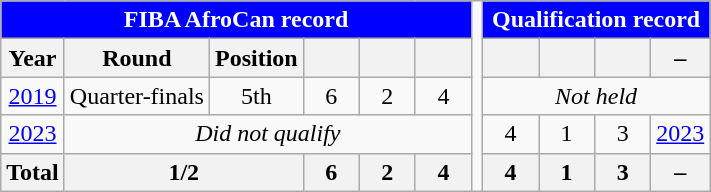<table class="wikitable" style="text-align:center;">
<tr>
<th colspan="6" style="background:blue; color:white;">FIBA AfroCan record</th>
<td rowspan="5"></td>
<th colspan="4" style="background:blue; color:white;">Qualification record</th>
</tr>
<tr>
<th>Year</th>
<th>Round</th>
<th>Position</th>
<th width="30"></th>
<th width="30"></th>
<th width="30"></th>
<th width="30"></th>
<th width="30"></th>
<th width="30"></th>
<th>–</th>
</tr>
<tr>
<td> <a href='#'>2019</a></td>
<td>Quarter-finals</td>
<td>5th</td>
<td>6</td>
<td>2</td>
<td>4</td>
<td colspan="4"><em>Not held</em></td>
</tr>
<tr>
<td> <a href='#'>2023</a></td>
<td colspan="5"><em>Did not qualify</em></td>
<td>4</td>
<td>1</td>
<td>3</td>
<td><a href='#'>2023</a></td>
</tr>
<tr>
<th>Total</th>
<th colspan="2">1/2</th>
<th>6</th>
<th>2</th>
<th>4</th>
<th>4</th>
<th>1</th>
<th>3</th>
<th>–</th>
</tr>
</table>
